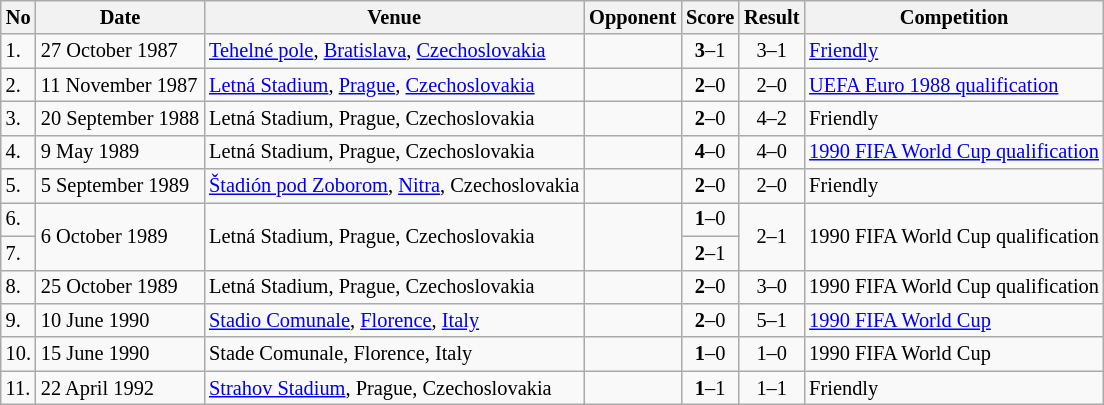<table class="wikitable" style="font-size:85%;">
<tr>
<th>No</th>
<th>Date</th>
<th>Venue</th>
<th>Opponent</th>
<th>Score</th>
<th>Result</th>
<th>Competition</th>
</tr>
<tr>
<td>1.</td>
<td>27 October 1987</td>
<td><a href='#'>Tehelné pole</a>, <a href='#'>Bratislava</a>, <a href='#'>Czechoslovakia</a></td>
<td></td>
<td align=center><strong>3</strong>–1</td>
<td align=center>3–1</td>
<td><a href='#'>Friendly</a></td>
</tr>
<tr>
<td>2.</td>
<td>11 November 1987</td>
<td><a href='#'>Letná Stadium</a>, <a href='#'>Prague</a>, <a href='#'>Czechoslovakia</a></td>
<td></td>
<td align=center><strong>2</strong>–0</td>
<td align=center>2–0</td>
<td><a href='#'>UEFA Euro 1988 qualification</a></td>
</tr>
<tr>
<td>3.</td>
<td>20 September 1988</td>
<td>Letná Stadium, Prague, Czechoslovakia</td>
<td></td>
<td align=center><strong>2</strong>–0</td>
<td align=center>4–2</td>
<td>Friendly</td>
</tr>
<tr>
<td>4.</td>
<td>9 May 1989</td>
<td>Letná Stadium, Prague, Czechoslovakia</td>
<td></td>
<td align=center><strong>4</strong>–0</td>
<td align=center>4–0</td>
<td><a href='#'>1990 FIFA World Cup qualification</a></td>
</tr>
<tr>
<td>5.</td>
<td>5 September 1989</td>
<td><a href='#'>Štadión pod Zoborom</a>, <a href='#'>Nitra</a>, Czechoslovakia</td>
<td></td>
<td align=center><strong>2</strong>–0</td>
<td align=center>2–0</td>
<td>Friendly</td>
</tr>
<tr>
<td>6.</td>
<td rowspan="2">6 October 1989</td>
<td rowspan="2">Letná Stadium, Prague, Czechoslovakia</td>
<td rowspan="2"></td>
<td align=center><strong>1</strong>–0</td>
<td rowspan="2" style="text-align:center">2–1</td>
<td rowspan="2">1990 FIFA World Cup qualification</td>
</tr>
<tr>
<td>7.</td>
<td align=center><strong>2</strong>–1</td>
</tr>
<tr>
<td>8.</td>
<td>25 October 1989</td>
<td>Letná Stadium, Prague, Czechoslovakia</td>
<td></td>
<td align=center><strong>2</strong>–0</td>
<td align=center>3–0</td>
<td>1990 FIFA World Cup qualification</td>
</tr>
<tr>
<td>9.</td>
<td>10 June 1990</td>
<td><a href='#'>Stadio Comunale</a>, <a href='#'>Florence</a>, <a href='#'>Italy</a></td>
<td></td>
<td align=center><strong>2</strong>–0</td>
<td align=center>5–1</td>
<td><a href='#'>1990 FIFA World Cup</a></td>
</tr>
<tr>
<td>10.</td>
<td>15 June 1990</td>
<td>Stade Comunale, Florence, Italy</td>
<td></td>
<td align=center><strong>1</strong>–0</td>
<td align=center>1–0</td>
<td>1990 FIFA World Cup</td>
</tr>
<tr>
<td>11.</td>
<td>22 April 1992</td>
<td><a href='#'>Strahov Stadium</a>, Prague, Czechoslovakia</td>
<td></td>
<td align=center><strong>1</strong>–1</td>
<td align=center>1–1</td>
<td>Friendly</td>
</tr>
</table>
